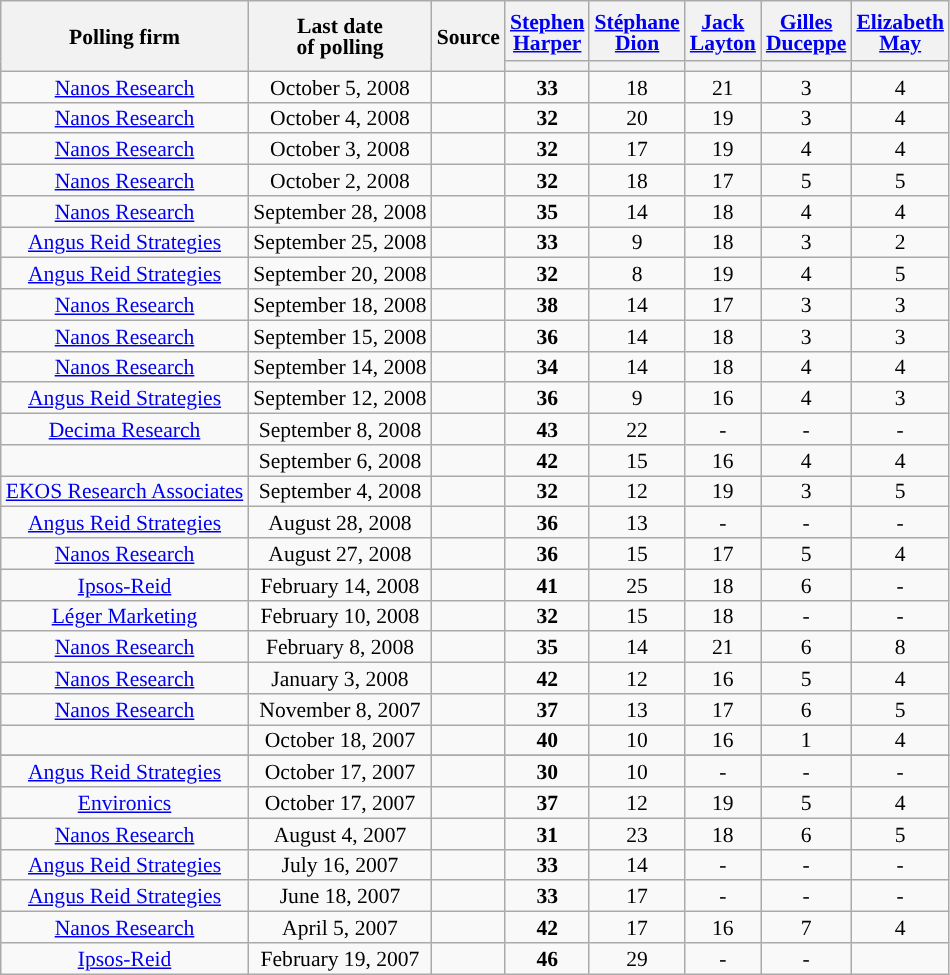<table class="wikitable sortable" style="text-align:center;font-size:90%;line-height:14px;">
<tr style="height:40px;">
<th rowspan="2">Polling firm</th>
<th rowspan="2">Last date<br>of polling</th>
<th rowspan="2">Source</th>
<th class="unsortable" style="width:40px;"><a href='#'>Stephen Harper</a></th>
<th class="unsortable" style="width:40px;"><a href='#'>Stéphane Dion</a></th>
<th class="unsortable" style="width:40px;"><a href='#'>Jack Layton</a></th>
<th class="unsortable" style="width:40px;"><a href='#'>Gilles Duceppe</a></th>
<th class="unsortable" style="width:40px;"><a href='#'>Elizabeth May</a></th>
</tr>
<tr>
<th style="background:"></th>
<th style="background:"></th>
<th style="background:"></th>
<th style="background:"></th>
<th style="background:"></th>
</tr>
<tr>
<td><a href='#'>Nanos Research</a></td>
<td>October 5, 2008</td>
<td></td>
<td><strong>33</strong></td>
<td>18</td>
<td>21</td>
<td>3</td>
<td>4</td>
</tr>
<tr>
<td><a href='#'>Nanos Research</a></td>
<td>October 4, 2008</td>
<td></td>
<td><strong>32</strong></td>
<td>20</td>
<td>19</td>
<td>3</td>
<td>4</td>
</tr>
<tr>
<td><a href='#'>Nanos Research</a></td>
<td>October 3, 2008</td>
<td></td>
<td><strong>32</strong></td>
<td>17</td>
<td>19</td>
<td>4</td>
<td>4</td>
</tr>
<tr>
<td><a href='#'>Nanos Research</a></td>
<td>October 2, 2008</td>
<td></td>
<td><strong>32</strong></td>
<td>18</td>
<td>17</td>
<td>5</td>
<td>5</td>
</tr>
<tr>
<td><a href='#'>Nanos Research</a></td>
<td>September 28, 2008</td>
<td></td>
<td><strong>35</strong></td>
<td>14</td>
<td>18</td>
<td>4</td>
<td>4</td>
</tr>
<tr>
<td><a href='#'>Angus Reid Strategies</a></td>
<td>September 25, 2008</td>
<td></td>
<td><strong>33</strong></td>
<td>9</td>
<td>18</td>
<td>3</td>
<td>2</td>
</tr>
<tr>
<td><a href='#'>Angus Reid Strategies</a></td>
<td>September 20, 2008</td>
<td></td>
<td><strong>32</strong></td>
<td>8</td>
<td>19</td>
<td>4</td>
<td>5</td>
</tr>
<tr>
<td><a href='#'>Nanos Research</a></td>
<td>September 18, 2008</td>
<td></td>
<td><strong>38</strong></td>
<td>14</td>
<td>17</td>
<td>3</td>
<td>3</td>
</tr>
<tr>
<td><a href='#'>Nanos Research</a></td>
<td>September 15, 2008</td>
<td></td>
<td><strong>36</strong></td>
<td>14</td>
<td>18</td>
<td>3</td>
<td>3</td>
</tr>
<tr>
<td><a href='#'>Nanos Research</a></td>
<td>September 14, 2008</td>
<td></td>
<td><strong>34</strong></td>
<td>14</td>
<td>18</td>
<td>4</td>
<td>4</td>
</tr>
<tr>
<td><a href='#'>Angus Reid Strategies</a></td>
<td>September 12, 2008</td>
<td></td>
<td><strong>36</strong></td>
<td>9</td>
<td>16</td>
<td>4</td>
<td>3</td>
</tr>
<tr>
<td><a href='#'>Decima Research</a></td>
<td>September 8, 2008</td>
<td></td>
<td><strong>43</strong></td>
<td>22</td>
<td>-</td>
<td>-</td>
<td>-</td>
</tr>
<tr>
<td></td>
<td>September 6, 2008</td>
<td></td>
<td><strong>42</strong></td>
<td>15</td>
<td>16</td>
<td>4</td>
<td>4</td>
</tr>
<tr>
<td><a href='#'>EKOS Research Associates</a></td>
<td>September 4, 2008</td>
<td></td>
<td><strong>32</strong></td>
<td>12</td>
<td>19</td>
<td>3</td>
<td>5</td>
</tr>
<tr>
<td><a href='#'>Angus Reid Strategies</a></td>
<td>August 28, 2008</td>
<td></td>
<td><strong>36</strong></td>
<td>13</td>
<td>-</td>
<td>-</td>
<td>-</td>
</tr>
<tr>
<td><a href='#'>Nanos Research</a></td>
<td>August 27, 2008</td>
<td></td>
<td><strong>36</strong></td>
<td>15</td>
<td>17</td>
<td>5</td>
<td>4</td>
</tr>
<tr>
<td><a href='#'>Ipsos-Reid</a></td>
<td>February 14, 2008</td>
<td></td>
<td><strong>41</strong></td>
<td>25</td>
<td>18</td>
<td>6</td>
<td>-</td>
</tr>
<tr>
<td><a href='#'>Léger Marketing</a></td>
<td>February 10, 2008</td>
<td></td>
<td><strong>32</strong></td>
<td>15</td>
<td>18</td>
<td>-</td>
<td>-</td>
</tr>
<tr>
<td><a href='#'>Nanos Research</a></td>
<td>February 8, 2008</td>
<td></td>
<td><strong>35</strong></td>
<td>14</td>
<td>21</td>
<td>6</td>
<td>8</td>
</tr>
<tr>
<td><a href='#'>Nanos Research</a></td>
<td>January 3, 2008</td>
<td></td>
<td><strong>42</strong></td>
<td>12</td>
<td>16</td>
<td>5</td>
<td>4</td>
</tr>
<tr>
<td><a href='#'>Nanos Research</a></td>
<td>November 8, 2007</td>
<td></td>
<td><strong>37</strong></td>
<td>13</td>
<td>17</td>
<td>6</td>
<td>5</td>
</tr>
<tr>
<td></td>
<td>October 18, 2007</td>
<td></td>
<td><strong>40</strong></td>
<td>10</td>
<td>16</td>
<td>1</td>
<td>4</td>
</tr>
<tr>
</tr>
<tr>
<td><a href='#'>Angus Reid Strategies</a></td>
<td>October 17, 2007</td>
<td></td>
<td><strong>30</strong></td>
<td>10</td>
<td>-</td>
<td>-</td>
<td>-</td>
</tr>
<tr>
<td><a href='#'>Environics</a></td>
<td>October 17, 2007</td>
<td></td>
<td><strong>37</strong></td>
<td>12</td>
<td>19</td>
<td>5</td>
<td>4</td>
</tr>
<tr>
<td><a href='#'>Nanos Research</a></td>
<td>August 4, 2007</td>
<td></td>
<td><strong>31</strong></td>
<td>23</td>
<td>18</td>
<td>6</td>
<td>5</td>
</tr>
<tr>
<td><a href='#'>Angus Reid Strategies</a></td>
<td>July 16, 2007</td>
<td></td>
<td><strong>33</strong></td>
<td>14</td>
<td>-</td>
<td>-</td>
<td>-</td>
</tr>
<tr>
<td><a href='#'>Angus Reid Strategies</a></td>
<td>June 18, 2007</td>
<td></td>
<td><strong>33</strong></td>
<td>17</td>
<td>-</td>
<td>-</td>
<td>-</td>
</tr>
<tr>
<td><a href='#'>Nanos Research</a></td>
<td>April 5, 2007</td>
<td></td>
<td><strong>42</strong></td>
<td>17</td>
<td>16</td>
<td>7</td>
<td>4</td>
</tr>
<tr>
<td><a href='#'>Ipsos-Reid</a></td>
<td>February 19, 2007</td>
<td></td>
<td><strong>46</strong></td>
<td 25>29</td>
<td>-</td>
<td>-</td>
</tr>
</table>
